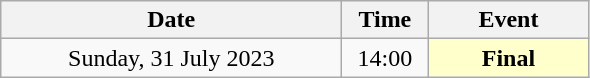<table class = "wikitable" style="text-align:center;">
<tr>
<th width="220">Date</th>
<th width="50">Time</th>
<th width="100">Event</th>
</tr>
<tr>
<td>Sunday, 31 July 2023</td>
<td>14:00</td>
<td bgcolor="ffffcc"><strong>Final</strong></td>
</tr>
</table>
